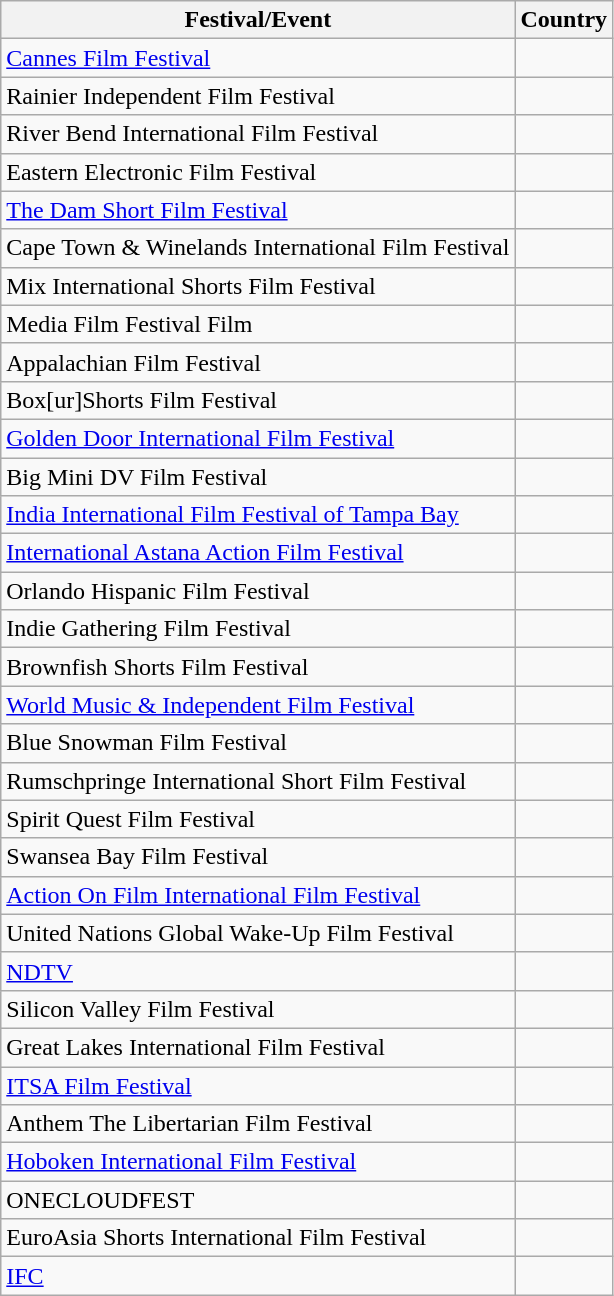<table class="wikitable">
<tr>
<th>Festival/Event</th>
<th>Country</th>
</tr>
<tr>
<td><a href='#'>Cannes Film Festival</a></td>
<td></td>
</tr>
<tr>
<td>Rainier Independent Film Festival</td>
<td></td>
</tr>
<tr>
<td>River Bend International Film Festival</td>
<td></td>
</tr>
<tr>
<td>Eastern Electronic Film Festival</td>
<td></td>
</tr>
<tr>
<td><a href='#'>The Dam Short Film Festival</a></td>
<td></td>
</tr>
<tr>
<td>Cape Town & Winelands International Film Festival</td>
<td></td>
</tr>
<tr>
<td>Mix International Shorts Film Festival</td>
<td></td>
</tr>
<tr>
<td>Media Film Festival Film</td>
<td></td>
</tr>
<tr>
<td>Appalachian Film Festival</td>
<td></td>
</tr>
<tr>
<td>Box[ur]Shorts Film Festival</td>
<td></td>
</tr>
<tr>
<td><a href='#'>Golden Door International Film Festival</a></td>
<td></td>
</tr>
<tr>
<td>Big Mini DV Film Festival</td>
<td></td>
</tr>
<tr>
<td><a href='#'>India International Film Festival of Tampa Bay</a></td>
<td></td>
</tr>
<tr>
<td><a href='#'>International Astana Action Film Festival</a></td>
<td></td>
</tr>
<tr>
<td>Orlando Hispanic Film Festival</td>
<td></td>
</tr>
<tr>
<td>Indie Gathering Film Festival</td>
<td></td>
</tr>
<tr>
<td>Brownfish Shorts Film Festival</td>
<td></td>
</tr>
<tr>
<td><a href='#'>World Music & Independent Film Festival</a></td>
<td></td>
</tr>
<tr>
<td>Blue Snowman Film Festival</td>
<td></td>
</tr>
<tr>
<td>Rumschpringe International Short Film Festival</td>
<td></td>
</tr>
<tr>
<td>Spirit Quest Film Festival</td>
<td></td>
</tr>
<tr>
<td>Swansea Bay Film Festival</td>
<td></td>
</tr>
<tr>
<td><a href='#'>Action On Film International Film Festival</a></td>
<td></td>
</tr>
<tr>
<td>United Nations Global Wake-Up Film Festival</td>
<td></td>
</tr>
<tr>
<td><a href='#'>NDTV</a></td>
<td></td>
</tr>
<tr>
<td>Silicon Valley Film Festival</td>
<td></td>
</tr>
<tr>
<td>Great Lakes International Film Festival</td>
<td></td>
</tr>
<tr>
<td><a href='#'>ITSA Film Festival</a></td>
<td></td>
</tr>
<tr>
<td>Anthem The Libertarian Film Festival</td>
<td></td>
</tr>
<tr>
<td><a href='#'>Hoboken International Film Festival</a></td>
<td></td>
</tr>
<tr>
<td>ONECLOUDFEST</td>
<td></td>
</tr>
<tr>
<td>EuroAsia Shorts International Film Festival</td>
<td></td>
</tr>
<tr>
<td><a href='#'>IFC</a></td>
<td></td>
</tr>
</table>
